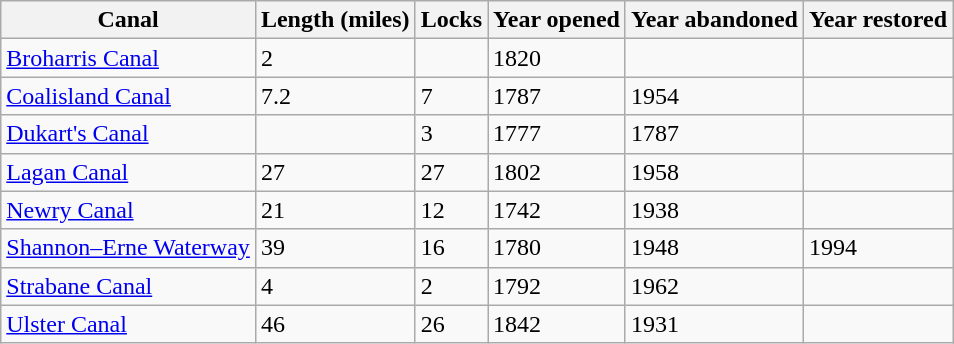<table class="wikitable sortable">
<tr>
<th>Canal</th>
<th>Length (miles)</th>
<th>Locks</th>
<th>Year opened</th>
<th>Year abandoned</th>
<th>Year restored</th>
</tr>
<tr>
<td><a href='#'>Broharris Canal</a></td>
<td>2</td>
<td></td>
<td>1820</td>
<td></td>
<td></td>
</tr>
<tr>
<td><a href='#'>Coalisland Canal</a></td>
<td>7.2</td>
<td>7</td>
<td>1787</td>
<td>1954</td>
<td></td>
</tr>
<tr>
<td><a href='#'>Dukart's Canal</a></td>
<td></td>
<td>3</td>
<td>1777</td>
<td>1787</td>
<td></td>
</tr>
<tr>
<td><a href='#'>Lagan Canal</a></td>
<td>27</td>
<td>27</td>
<td>1802</td>
<td>1958</td>
<td></td>
</tr>
<tr>
<td><a href='#'>Newry Canal</a></td>
<td>21</td>
<td>12</td>
<td>1742</td>
<td>1938</td>
<td></td>
</tr>
<tr>
<td><a href='#'>Shannon–Erne Waterway</a></td>
<td>39</td>
<td>16</td>
<td>1780</td>
<td>1948</td>
<td>1994</td>
</tr>
<tr>
<td><a href='#'>Strabane Canal</a></td>
<td>4</td>
<td>2</td>
<td>1792</td>
<td>1962</td>
<td></td>
</tr>
<tr>
<td><a href='#'>Ulster Canal</a></td>
<td>46</td>
<td>26</td>
<td>1842</td>
<td>1931</td>
<td></td>
</tr>
</table>
